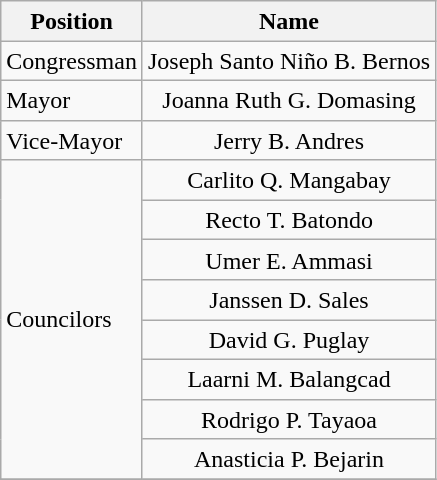<table class="wikitable" style="line-height:1.20em; font-size:100%;">
<tr>
<th>Position</th>
<th>Name</th>
</tr>
<tr>
<td>Congressman</td>
<td style="text-align:center;">Joseph Santo Niño B. Bernos</td>
</tr>
<tr>
<td>Mayor</td>
<td style="text-align:center;">Joanna Ruth G. Domasing</td>
</tr>
<tr>
<td>Vice-Mayor</td>
<td style="text-align:center;">Jerry B. Andres</td>
</tr>
<tr>
<td rowspan=8>Councilors</td>
<td style="text-align:center;">Carlito Q. Mangabay</td>
</tr>
<tr>
<td style="text-align:center;">Recto T. Batondo</td>
</tr>
<tr>
<td style="text-align:center;">Umer E. Ammasi</td>
</tr>
<tr>
<td style="text-align:center;">Janssen D. Sales</td>
</tr>
<tr>
<td style="text-align:center;">David G. Puglay</td>
</tr>
<tr>
<td style="text-align:center;">Laarni M. Balangcad</td>
</tr>
<tr>
<td style="text-align:center;">Rodrigo P. Tayaoa</td>
</tr>
<tr>
<td style="text-align:center;">Anasticia P. Bejarin</td>
</tr>
<tr>
</tr>
</table>
